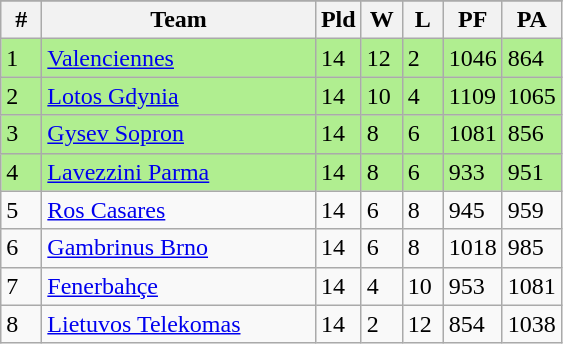<table class=wikitable>
<tr align=center>
</tr>
<tr>
<th width=20>#</th>
<th width=175>Team</th>
<th width=20>Pld</th>
<th width=20>W</th>
<th width=20>L</th>
<th width=30>PF</th>
<th width=30>PA</th>
</tr>
<tr bgcolor=B0EE90>
<td>1</td>
<td align="left"> <a href='#'>Valenciennes</a></td>
<td>14</td>
<td>12</td>
<td>2</td>
<td>1046</td>
<td>864</td>
</tr>
<tr bgcolor=B0EE90>
<td>2</td>
<td align="left"> <a href='#'>Lotos Gdynia</a></td>
<td>14</td>
<td>10</td>
<td>4</td>
<td>1109</td>
<td>1065</td>
</tr>
<tr bgcolor=B0EE90>
<td>3</td>
<td align="left"> <a href='#'>Gysev Sopron</a></td>
<td>14</td>
<td>8</td>
<td>6</td>
<td>1081</td>
<td>856</td>
</tr>
<tr bgcolor=B0EE90>
<td>4</td>
<td align="left"> <a href='#'>Lavezzini Parma</a></td>
<td>14</td>
<td>8</td>
<td>6</td>
<td>933</td>
<td>951</td>
</tr>
<tr>
<td>5</td>
<td align="left"> <a href='#'>Ros Casares</a></td>
<td>14</td>
<td>6</td>
<td>8</td>
<td>945</td>
<td>959</td>
</tr>
<tr>
<td>6</td>
<td align="left"> <a href='#'>Gambrinus Brno</a></td>
<td>14</td>
<td>6</td>
<td>8</td>
<td>1018</td>
<td>985</td>
</tr>
<tr>
<td>7</td>
<td align="left"> <a href='#'>Fenerbahçe</a></td>
<td>14</td>
<td>4</td>
<td>10</td>
<td>953</td>
<td>1081</td>
</tr>
<tr>
<td>8</td>
<td align="left"> <a href='#'>Lietuvos Telekomas</a></td>
<td>14</td>
<td>2</td>
<td>12</td>
<td>854</td>
<td>1038</td>
</tr>
</table>
